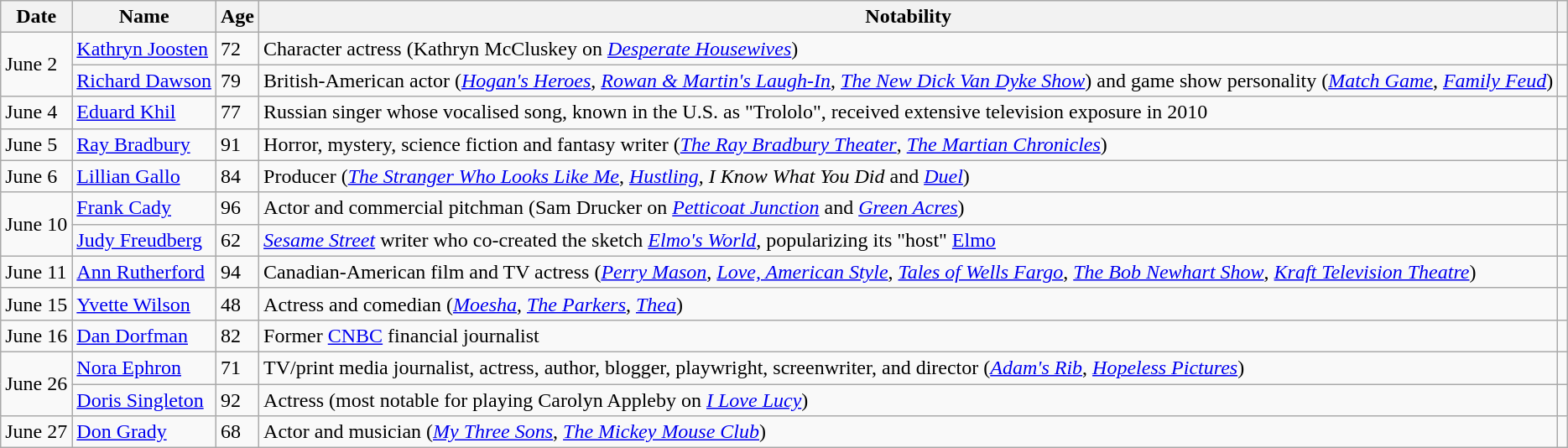<table class="wikitable sortable">
<tr ">
<th>Date</th>
<th>Name</th>
<th>Age</th>
<th>Notability</th>
<th class="unsortable"></th>
</tr>
<tr>
<td rowspan="2">June 2</td>
<td><a href='#'>Kathryn Joosten</a></td>
<td>72</td>
<td>Character actress (Kathryn McCluskey on <em><a href='#'>Desperate Housewives</a></em>)</td>
<td><br></td>
</tr>
<tr>
<td><a href='#'>Richard Dawson</a></td>
<td>79</td>
<td>British-American actor (<em><a href='#'>Hogan's Heroes</a></em>, <em><a href='#'>Rowan & Martin's Laugh-In</a></em>, <em><a href='#'>The New Dick Van Dyke Show</a></em>) and game show personality (<em><a href='#'>Match Game</a></em>, <em><a href='#'>Family Feud</a></em>)</td>
<td></td>
</tr>
<tr>
<td>June 4</td>
<td><a href='#'>Eduard Khil</a></td>
<td>77</td>
<td>Russian singer whose vocalised song, known in the U.S. as "Trololo", received extensive television exposure in 2010</td>
<td></td>
</tr>
<tr>
<td>June 5</td>
<td><a href='#'>Ray Bradbury</a></td>
<td>91</td>
<td>Horror, mystery, science fiction and fantasy writer (<em><a href='#'>The Ray Bradbury Theater</a></em>, <em><a href='#'>The Martian Chronicles</a></em>)</td>
<td></td>
</tr>
<tr>
<td>June 6</td>
<td><a href='#'>Lillian Gallo</a></td>
<td>84</td>
<td>Producer (<em><a href='#'>The Stranger Who Looks Like Me</a></em>, <em><a href='#'>Hustling</a></em>, <em>I Know What You Did</em> and <em><a href='#'>Duel</a></em>)</td>
<td></td>
</tr>
<tr>
<td rowspan="2">June 10</td>
<td><a href='#'>Frank Cady</a></td>
<td>96</td>
<td>Actor and commercial pitchman (Sam Drucker on <em><a href='#'>Petticoat Junction</a></em> and <em><a href='#'>Green Acres</a></em>)</td>
<td></td>
</tr>
<tr>
<td><a href='#'>Judy Freudberg</a></td>
<td>62</td>
<td><em><a href='#'>Sesame Street</a></em> writer who co-created the sketch <em><a href='#'>Elmo's World</a></em>, popularizing its "host" <a href='#'>Elmo</a></td>
<td></td>
</tr>
<tr>
<td>June 11</td>
<td><a href='#'>Ann Rutherford</a></td>
<td>94</td>
<td>Canadian-American film and TV actress (<em><a href='#'>Perry Mason</a></em>, <em><a href='#'>Love, American Style</a></em>, <em><a href='#'>Tales of Wells Fargo</a></em>, <em><a href='#'>The Bob Newhart Show</a></em>, <em><a href='#'>Kraft Television Theatre</a></em>)</td>
<td></td>
</tr>
<tr>
<td>June 15</td>
<td><a href='#'>Yvette Wilson</a></td>
<td>48</td>
<td>Actress and comedian (<em><a href='#'>Moesha</a></em>, <em><a href='#'>The Parkers</a></em>, <em><a href='#'>Thea</a></em>)</td>
<td></td>
</tr>
<tr>
<td>June 16</td>
<td><a href='#'>Dan Dorfman</a></td>
<td>82</td>
<td>Former <a href='#'>CNBC</a> financial journalist</td>
<td></td>
</tr>
<tr>
<td rowspan="2">June 26</td>
<td><a href='#'>Nora Ephron</a></td>
<td>71</td>
<td>TV/print media journalist, actress, author, blogger, playwright, screenwriter, and director (<em><a href='#'>Adam's Rib</a></em>, <em><a href='#'>Hopeless Pictures</a></em>)</td>
<td></td>
</tr>
<tr>
<td><a href='#'>Doris Singleton</a></td>
<td>92</td>
<td>Actress (most notable for playing Carolyn Appleby on <em><a href='#'>I Love Lucy</a></em>)</td>
<td></td>
</tr>
<tr>
<td>June 27</td>
<td><a href='#'>Don Grady</a></td>
<td>68</td>
<td>Actor and musician (<em><a href='#'>My Three Sons</a></em>, <em><a href='#'>The Mickey Mouse Club</a></em>)</td>
<td></td>
</tr>
</table>
